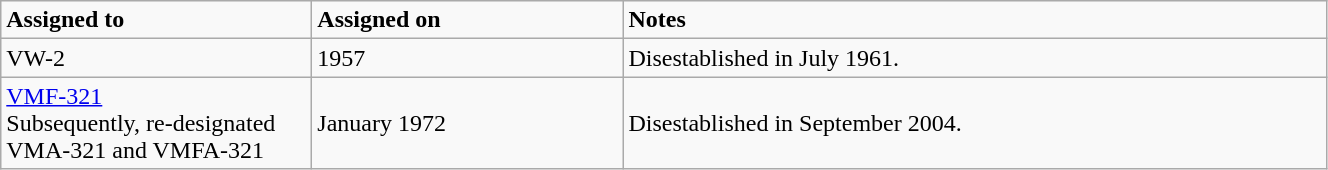<table class="wikitable" style="width: 70%;">
<tr>
<td style="width: 200px;"><strong>Assigned to</strong></td>
<td style="width: 200px;"><strong>Assigned on</strong></td>
<td><strong>Notes</strong></td>
</tr>
<tr>
<td>VW-2</td>
<td>1957</td>
<td>Disestablished in July 1961.</td>
</tr>
<tr>
<td><a href='#'>VMF-321</a><br>Subsequently, re-designated VMA-321 and VMFA-321</td>
<td>January 1972</td>
<td>Disestablished in September 2004.</td>
</tr>
</table>
